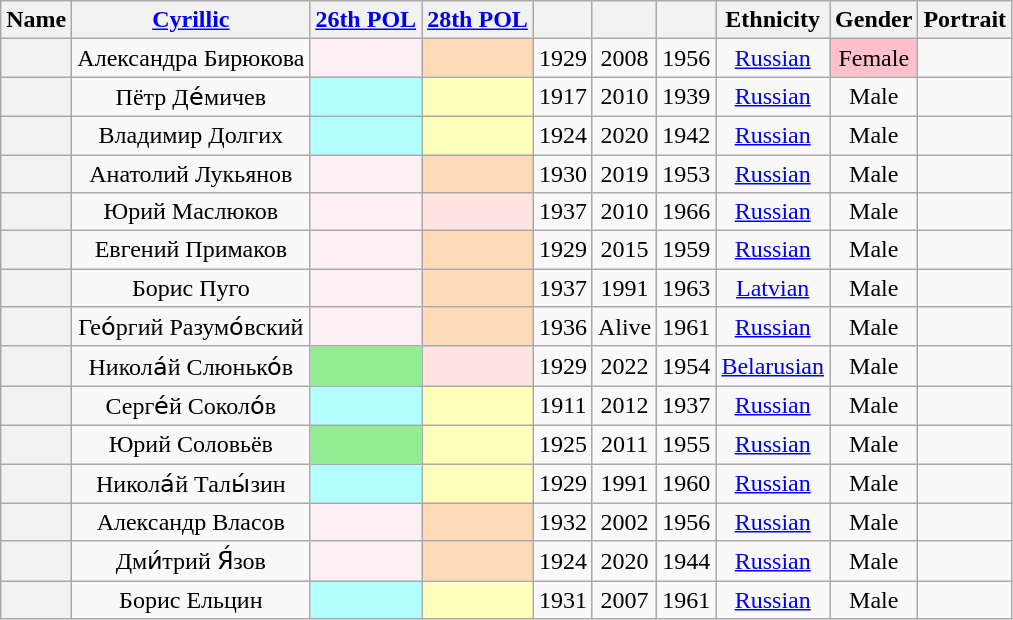<table class="wikitable sortable" style=text-align:center>
<tr>
<th scope="col">Name</th>
<th scope="col" class="unsortable"><a href='#'>Cyrillic</a></th>
<th scope="col"><a href='#'>26th POL</a></th>
<th scope="col"><a href='#'>28th POL</a></th>
<th scope="col"></th>
<th scope="col"></th>
<th scope="col"></th>
<th scope="col">Ethnicity</th>
<th scope="col">Gender</th>
<th scope="col" class="unsortable">Portrait</th>
</tr>
<tr>
<th align="center" scope="row" style="font-weight:normal;"></th>
<td>Александра Бирюкова</td>
<td bgcolor = LavenderBlush></td>
<td bgcolor = PeachPuff></td>
<td>1929</td>
<td>2008</td>
<td>1956</td>
<td><a href='#'>Russian</a></td>
<td style="background: Pink">Female</td>
<td></td>
</tr>
<tr>
<th align="center" scope="row" style="font-weight:normal;"></th>
<td>Пётр Де́мичев</td>
<td bgcolor = #B2FFFF></td>
<td bgcolor = ffffbb></td>
<td>1917</td>
<td>2010</td>
<td>1939</td>
<td><a href='#'>Russian</a></td>
<td>Male</td>
<td></td>
</tr>
<tr>
<th align="center" scope="row" style="font-weight:normal;"></th>
<td>Владимир Долгих</td>
<td bgcolor = #B2FFFF></td>
<td bgcolor = ffffbb></td>
<td>1924</td>
<td>2020</td>
<td>1942</td>
<td><a href='#'>Russian</a></td>
<td>Male</td>
<td></td>
</tr>
<tr>
<th align="center" scope="row" style="font-weight:normal;"></th>
<td>Анатолий Лукьянов</td>
<td bgcolor = LavenderBlush></td>
<td bgcolor = PeachPuff></td>
<td>1930</td>
<td>2019</td>
<td>1953</td>
<td><a href='#'>Russian</a></td>
<td>Male</td>
<td></td>
</tr>
<tr>
<th align="center" scope="row" style="font-weight:normal;"></th>
<td>Юрий Маслюков</td>
<td bgcolor = LavenderBlush></td>
<td bgcolor = MistyRose></td>
<td>1937</td>
<td>2010</td>
<td>1966</td>
<td><a href='#'>Russian</a></td>
<td>Male</td>
<td></td>
</tr>
<tr>
<th align="center" scope="row" style="font-weight:normal;"></th>
<td>Евгений Примаков</td>
<td bgcolor = LavenderBlush></td>
<td bgcolor = PeachPuff></td>
<td>1929</td>
<td>2015</td>
<td>1959</td>
<td><a href='#'>Russian</a></td>
<td>Male</td>
<td></td>
</tr>
<tr>
<th align="center" scope="row" style="font-weight:normal;"></th>
<td>Борис Пуго</td>
<td bgcolor = LavenderBlush></td>
<td bgcolor = PeachPuff></td>
<td>1937</td>
<td>1991</td>
<td>1963</td>
<td><a href='#'>Latvian</a></td>
<td>Male</td>
<td></td>
</tr>
<tr>
<th align="center" scope="row" style="font-weight:normal;"></th>
<td>Гео́ргий Разумо́вский</td>
<td bgcolor = LavenderBlush></td>
<td bgcolor = PeachPuff></td>
<td>1936</td>
<td>Alive</td>
<td>1961</td>
<td><a href='#'>Russian</a></td>
<td>Male</td>
<td></td>
</tr>
<tr>
<th align="center" scope="row" style="font-weight:normal;"></th>
<td>Никола́й Слюнько́в</td>
<td bgcolor = LightGreen></td>
<td bgcolor = MistyRose></td>
<td>1929</td>
<td>2022</td>
<td>1954</td>
<td><a href='#'>Belarusian</a></td>
<td>Male</td>
<td></td>
</tr>
<tr>
<th align="center" scope="row" style="font-weight:normal;"></th>
<td>Серге́й Соколо́в</td>
<td bgcolor = #B2FFFF></td>
<td bgcolor = ffffbb></td>
<td>1911</td>
<td>2012</td>
<td>1937</td>
<td><a href='#'>Russian</a></td>
<td>Male</td>
<td></td>
</tr>
<tr>
<th align="center" scope="row" style="font-weight:normal;"></th>
<td>Юрий Соловьёв</td>
<td bgcolor = LightGreen></td>
<td bgcolor = ffffbb></td>
<td>1925</td>
<td>2011</td>
<td>1955</td>
<td><a href='#'>Russian</a></td>
<td>Male</td>
<td></td>
</tr>
<tr>
<th align="center" scope="row" style="font-weight:normal;"></th>
<td>Никола́й Талы́зин</td>
<td bgcolor = #B2FFFF></td>
<td bgcolor = ffffbb></td>
<td>1929</td>
<td>1991</td>
<td>1960</td>
<td><a href='#'>Russian</a></td>
<td>Male</td>
<td></td>
</tr>
<tr>
<th align="center" scope="row" style="font-weight:normal;"></th>
<td>Александр Власов</td>
<td bgcolor = LavenderBlush></td>
<td bgcolor = PeachPuff></td>
<td>1932</td>
<td>2002</td>
<td>1956</td>
<td><a href='#'>Russian</a></td>
<td>Male</td>
<td></td>
</tr>
<tr>
<th align="center" scope="row" style="font-weight:normal;"></th>
<td>Дми́трий Я́зов</td>
<td bgcolor = LavenderBlush></td>
<td bgcolor = PeachPuff></td>
<td>1924</td>
<td>2020</td>
<td>1944</td>
<td><a href='#'>Russian</a></td>
<td>Male</td>
<td></td>
</tr>
<tr>
<th align="center" scope="row" style="font-weight:normal;"></th>
<td>Борис Ельцин</td>
<td bgcolor = #B2FFFF></td>
<td bgcolor = ffffbb></td>
<td>1931</td>
<td>2007</td>
<td>1961</td>
<td><a href='#'>Russian</a></td>
<td>Male</td>
<td></td>
</tr>
</table>
